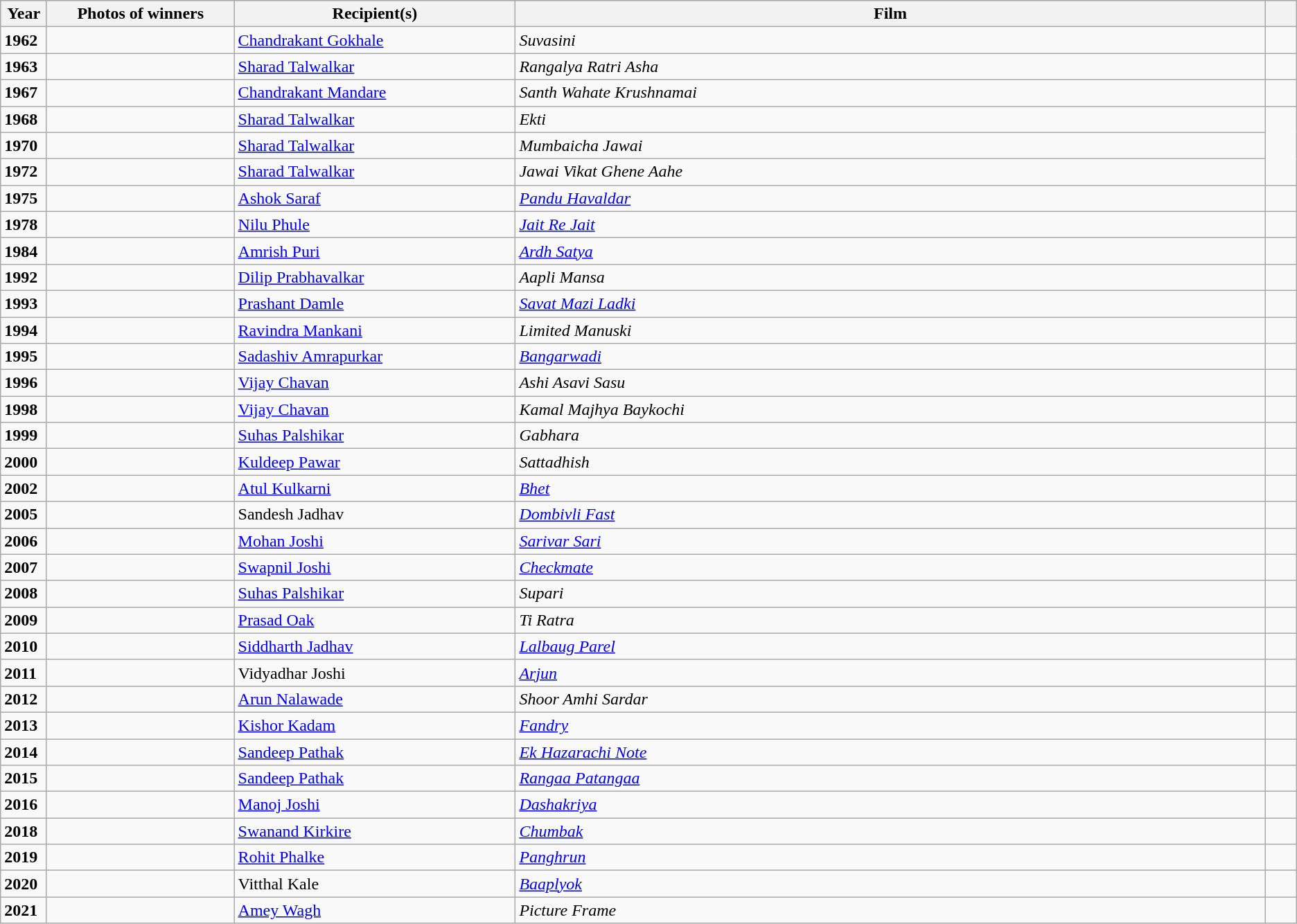<table class="wikitable" style="width:">
<tr bgcolor="#bebebe">
<th width="2%">Year</th>
<th width="12%">Photos of winners</th>
<th width="18%">Recipient(s)</th>
<th width="48%">Film</th>
<th width="2%"></th>
</tr>
<tr>
<td><strong>1962</strong></td>
<td></td>
<td><a href='#'>Chandrakant Gokhale</a></td>
<td><em>Suvasini</em></td>
<td></td>
</tr>
<tr>
<td><strong>1963</strong></td>
<td></td>
<td><a href='#'>Sharad Talwalkar</a></td>
<td><em>Rangalya Ratri Asha</em></td>
<td style="text-align:center;"></td>
</tr>
<tr>
<td><strong>1967</strong></td>
<td></td>
<td><a href='#'>Chandrakant Mandare</a></td>
<td><em>Santh Wahate Krushnamai</em></td>
<td style="text-align:center;"></td>
</tr>
<tr>
<td><strong>1968</strong></td>
<td></td>
<td><a href='#'>Sharad Talwalkar</a></td>
<td><em>Ekti</em></td>
<td rowspan="3" style="text-align:center;"></td>
</tr>
<tr>
<td><strong>1970</strong></td>
<td></td>
<td><a href='#'>Sharad Talwalkar</a></td>
<td><em>Mumbaicha Jawai</em></td>
</tr>
<tr>
<td><strong>1972</strong></td>
<td></td>
<td><a href='#'>Sharad Talwalkar</a></td>
<td><em>Jawai Vikat Ghene Aahe</em></td>
</tr>
<tr>
<td><strong>1975</strong></td>
<td></td>
<td><a href='#'>Ashok Saraf</a></td>
<td><em><a href='#'>Pandu Havaldar</a></em></td>
<td style="text-align:center;"></td>
</tr>
<tr>
<td><strong>1978</strong></td>
<td></td>
<td><a href='#'>Nilu Phule</a></td>
<td><em><a href='#'>Jait Re Jait</a></em></td>
<td></td>
</tr>
<tr>
<td><strong>1984</strong></td>
<td></td>
<td><a href='#'>Amrish Puri</a></td>
<td><em><a href='#'>Ardh Satya</a></em></td>
<td></td>
</tr>
<tr>
<td><strong>1992</strong></td>
<td></td>
<td><a href='#'>Dilip Prabhavalkar</a></td>
<td><em>Aapli Mansa</em></td>
<td style="text-align:center;"></td>
</tr>
<tr>
<td><strong>1993</strong></td>
<td></td>
<td><a href='#'>Prashant Damle</a></td>
<td><em><a href='#'>Savat Mazi Ladki</a></em></td>
<td style="text-align:center;"></td>
</tr>
<tr>
<td><strong>1994</strong></td>
<td></td>
<td><a href='#'>Ravindra Mankani</a></td>
<td><em>Limited Manuski</em></td>
<td></td>
</tr>
<tr>
<td><strong>1995</strong></td>
<td></td>
<td><a href='#'>Sadashiv Amrapurkar</a></td>
<td><em><a href='#'>Bangarwadi</a></em></td>
<td style="text-align:center;"></td>
</tr>
<tr>
<td><strong>1996</strong></td>
<td></td>
<td><a href='#'>Vijay Chavan</a></td>
<td><em>Ashi Asavi Sasu</em></td>
<td></td>
</tr>
<tr>
<td><strong>1998</strong></td>
<td></td>
<td><a href='#'>Vijay Chavan</a></td>
<td><em>Kamal Majhya Baykochi</em></td>
<td style="text-align:center;"></td>
</tr>
<tr>
<td><strong>1999</strong></td>
<td></td>
<td><a href='#'>Suhas Palshikar</a></td>
<td><em>Gabhara</em></td>
<td style="text-align:center;"></td>
</tr>
<tr>
<td><strong>2000</strong></td>
<td></td>
<td><a href='#'>Kuldeep Pawar</a></td>
<td><em>Sattadhish</em></td>
<td style="text-align:center;"></td>
</tr>
<tr>
<td><strong>2002</strong></td>
<td></td>
<td><a href='#'>Atul Kulkarni</a></td>
<td><em><a href='#'>Bhet</a></em></td>
<td style="text-align:center;"></td>
</tr>
<tr>
<td><strong>2005</strong></td>
<td></td>
<td>Sandesh Jadhav</td>
<td><em><a href='#'>Dombivli Fast</a></em></td>
<td style="text-align:center;"></td>
</tr>
<tr>
<td><strong>2006</strong></td>
<td></td>
<td><a href='#'>Mohan Joshi</a></td>
<td><em><a href='#'>Sarivar Sari</a></em></td>
<td></td>
</tr>
<tr>
<td><strong>2007</strong></td>
<td></td>
<td><a href='#'>Swapnil Joshi</a></td>
<td><em><a href='#'>Checkmate</a></em></td>
<td></td>
</tr>
<tr>
<td><strong>2008</strong></td>
<td></td>
<td><a href='#'>Suhas Palshikar</a></td>
<td><em>Supari</em></td>
<td style="text-align:center;"></td>
</tr>
<tr>
<td><strong>2009</strong></td>
<td></td>
<td><a href='#'>Prasad Oak</a></td>
<td><em>Ti Ratra</em></td>
<td style="text-align:center;"></td>
</tr>
<tr>
<td><strong>2010</strong></td>
<td></td>
<td><a href='#'>Siddharth Jadhav</a></td>
<td><em><a href='#'>Lalbaug Parel</a></em></td>
<td style="text-align:center;"></td>
</tr>
<tr>
<td><strong>2011</strong></td>
<td></td>
<td>Vidyadhar Joshi</td>
<td><em><a href='#'>Arjun</a></em></td>
<td style="text-align:center;"></td>
</tr>
<tr>
<td><strong>2012</strong></td>
<td></td>
<td><a href='#'>Arun Nalawade</a></td>
<td><em>Shoor Amhi Sardar</em></td>
<td></td>
</tr>
<tr>
<td><strong>2013</strong></td>
<td></td>
<td><a href='#'>Kishor Kadam</a></td>
<td><em><a href='#'>Fandry</a></em></td>
<td style="text-align:center;"></td>
</tr>
<tr>
<td><strong>2014</strong></td>
<td></td>
<td><a href='#'>Sandeep Pathak</a></td>
<td><em><a href='#'>Ek Hazarachi Note</a></em></td>
<td style="text-align:center;"></td>
</tr>
<tr>
<td><strong>2015</strong></td>
<td></td>
<td><a href='#'>Sandeep Pathak</a></td>
<td><em><a href='#'>Rangaa Patangaa</a></em></td>
<td style="text-align:center;"></td>
</tr>
<tr>
<td><strong>2016</strong></td>
<td></td>
<td><a href='#'>Manoj Joshi</a></td>
<td><em><a href='#'>Dashakriya</a></em></td>
<td style="text-align:center;"></td>
</tr>
<tr>
<td><strong>2018</strong></td>
<td></td>
<td><a href='#'>Swanand Kirkire</a></td>
<td><em><a href='#'>Chumbak</a></em></td>
<td style="text-align:center;"></td>
</tr>
<tr>
<td><strong>2019</strong></td>
<td></td>
<td><a href='#'>Rohit Phalke</a></td>
<td><em><a href='#'>Panghrun</a></em></td>
<td style="text-align:center;"></td>
</tr>
<tr>
<td><strong>2020</strong></td>
<td></td>
<td>Vitthal Kale</td>
<td><em><a href='#'>Baaplyok</a></em></td>
<td></td>
</tr>
<tr>
<td><strong>2021</strong></td>
<td></td>
<td><a href='#'>Amey Wagh</a></td>
<td><em>Picture Frame</em></td>
<td></td>
</tr>
</table>
